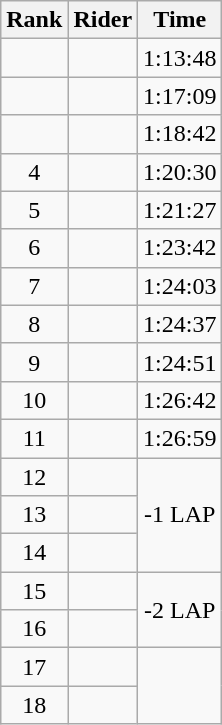<table class="wikitable sortable"  style="text-align:center">
<tr>
<th>Rank</th>
<th>Rider</th>
<th>Time</th>
</tr>
<tr>
<td></td>
<td align="left"></td>
<td>1:13:48</td>
</tr>
<tr>
<td></td>
<td align="left"></td>
<td>1:17:09</td>
</tr>
<tr>
<td></td>
<td align="left"></td>
<td>1:18:42</td>
</tr>
<tr>
<td>4</td>
<td align="left"></td>
<td>1:20:30</td>
</tr>
<tr>
<td>5</td>
<td align="left"></td>
<td>1:21:27</td>
</tr>
<tr>
<td>6</td>
<td align="left"></td>
<td>1:23:42</td>
</tr>
<tr>
<td>7</td>
<td align="left"></td>
<td>1:24:03</td>
</tr>
<tr>
<td>8</td>
<td align="left"></td>
<td>1:24:37</td>
</tr>
<tr>
<td>9</td>
<td align="left"></td>
<td>1:24:51</td>
</tr>
<tr>
<td>10</td>
<td align="left"></td>
<td>1:26:42</td>
</tr>
<tr>
<td>11</td>
<td align="left"></td>
<td>1:26:59</td>
</tr>
<tr>
<td>12</td>
<td align="left"></td>
<td rowspan=3>-1 LAP</td>
</tr>
<tr>
<td>13</td>
<td align="left"></td>
</tr>
<tr>
<td>14</td>
<td align="left"></td>
</tr>
<tr>
<td>15</td>
<td align="left"></td>
<td rowspan=2>-2 LAP</td>
</tr>
<tr>
<td>16</td>
<td align="left"></td>
</tr>
<tr>
<td>17</td>
<td align="left"></td>
<td rowspan=2></td>
</tr>
<tr>
<td>18</td>
<td align="left"></td>
</tr>
</table>
